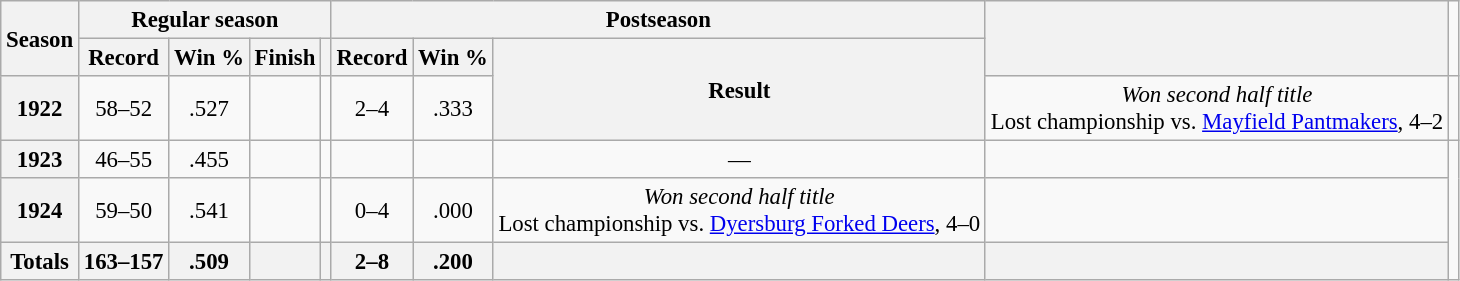<table class="wikitable sortable plainrowheaders" style="font-size: 95%; text-align:center;">
<tr>
<th rowspan="2" scope="col">Season</th>
<th colspan="4" scope="col">Regular season</th>
<th colspan="3" scope="col">Postseason</th>
<th rowspan="2" class="unsortable" scope="col"></th>
</tr>
<tr>
<th scope="col">Record</th>
<th scope="col">Win %</th>
<th scope="col">Finish</th>
<th scope="col"></th>
<th scope="col">Record</th>
<th scope="col">Win %</th>
<th class="unsortable" rowspan="2" scope="col">Result</th>
</tr>
<tr>
<th scope="row" style="text-align:center">1922</th>
<td>58–52</td>
<td>.527</td>
<td></td>
<td></td>
<td>2–4</td>
<td>.333</td>
<td><em>Won second half title</em><br>Lost championship vs. <a href='#'>Mayfield Pantmakers</a>, 4–2</td>
<td></td>
</tr>
<tr>
<th scope="row" style="text-align:center">1923</th>
<td>46–55</td>
<td>.455</td>
<td></td>
<td></td>
<td></td>
<td></td>
<td>—</td>
<td></td>
</tr>
<tr>
<th scope="row" style="text-align:center">1924</th>
<td>59–50</td>
<td>.541</td>
<td></td>
<td></td>
<td>0–4</td>
<td>.000</td>
<td><em>Won second half title</em><br>Lost championship vs. <a href='#'>Dyersburg Forked Deers</a>, 4–0</td>
<td></td>
</tr>
<tr class="sortbottom">
<th scope="row" style="text-align:center"><strong>Totals</strong></th>
<th>163–157</th>
<th>.509</th>
<th></th>
<th></th>
<th>2–8</th>
<th>.200</th>
<th></th>
<th></th>
</tr>
</table>
